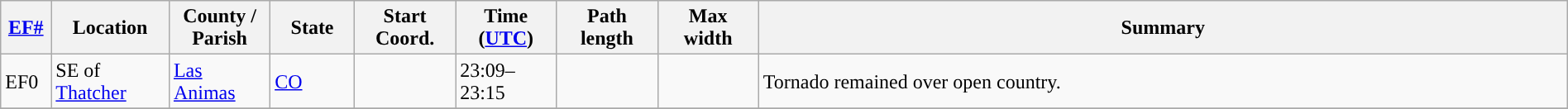<table class="wikitable sortable" style="width:100%;">
<tr>
<th scope="col" width="3%" align="center"><a href='#'>EF#</a></th>
<th scope="col" width="7%" align="center" class="unsortable">Location</th>
<th scope="col" width="6%" align="center" class="unsortable">County / Parish</th>
<th scope="col" width="5%" align="center">State</th>
<th scope="col" width="6%" align="center">Start Coord.</th>
<th scope="col" width="6%" align="center">Time (<a href='#'>UTC</a>)</th>
<th scope="col" width="6%" align="center">Path length</th>
<th scope="col" width="6%" align="center">Max width</th>
<th scope="col" width="48%" class="unsortable" align="center">Summary</th>
</tr>
<tr>
<td>EF0</td>
<td>SE of <a href='#'>Thatcher</a></td>
<td><a href='#'>Las Animas</a></td>
<td><a href='#'>CO</a></td>
<td></td>
<td>23:09–23:15</td>
<td></td>
<td></td>
<td>Tornado remained over open country.</td>
</tr>
<tr>
</tr>
</table>
